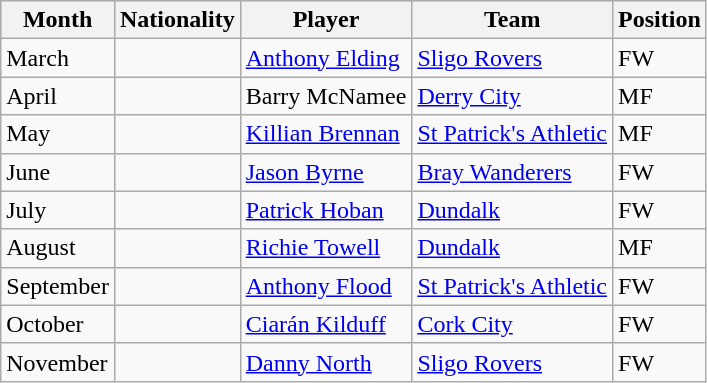<table class="wikitable sortable">
<tr>
<th>Month</th>
<th>Nationality</th>
<th>Player</th>
<th>Team</th>
<th>Position</th>
</tr>
<tr>
<td>March</td>
<td></td>
<td><a href='#'>Anthony Elding</a></td>
<td><a href='#'>Sligo Rovers</a></td>
<td>FW</td>
</tr>
<tr>
<td>April</td>
<td></td>
<td>Barry McNamee</td>
<td><a href='#'>Derry City</a></td>
<td>MF</td>
</tr>
<tr>
<td>May</td>
<td></td>
<td><a href='#'>Killian Brennan</a></td>
<td><a href='#'>St Patrick's Athletic</a></td>
<td>MF</td>
</tr>
<tr>
<td>June</td>
<td></td>
<td><a href='#'>Jason Byrne</a></td>
<td><a href='#'>Bray Wanderers</a></td>
<td>FW</td>
</tr>
<tr>
<td>July</td>
<td></td>
<td><a href='#'>Patrick Hoban</a></td>
<td><a href='#'>Dundalk</a></td>
<td>FW</td>
</tr>
<tr>
<td>August</td>
<td></td>
<td><a href='#'>Richie Towell</a></td>
<td><a href='#'>Dundalk</a></td>
<td>MF</td>
</tr>
<tr>
<td>September</td>
<td></td>
<td><a href='#'>Anthony Flood</a></td>
<td><a href='#'>St Patrick's Athletic</a></td>
<td>FW</td>
</tr>
<tr>
<td>October</td>
<td></td>
<td><a href='#'>Ciarán Kilduff</a></td>
<td><a href='#'>Cork City</a></td>
<td>FW</td>
</tr>
<tr>
<td>November</td>
<td></td>
<td><a href='#'>Danny North</a></td>
<td><a href='#'>Sligo Rovers</a></td>
<td>FW</td>
</tr>
</table>
